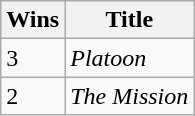<table class="wikitable">
<tr>
<th>Wins</th>
<th>Title</th>
</tr>
<tr>
<td>3</td>
<td><em>Platoon</em></td>
</tr>
<tr>
<td>2</td>
<td><em>The Mission</em></td>
</tr>
</table>
